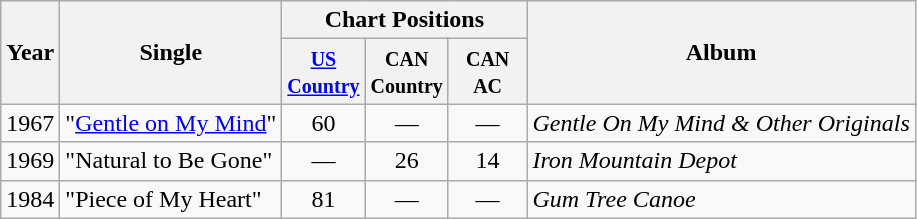<table class="wikitable">
<tr>
<th rowspan="2">Year</th>
<th rowspan="2">Single</th>
<th colspan="3">Chart Positions</th>
<th rowspan="2">Album</th>
</tr>
<tr>
<th width="45"><small><a href='#'>US Country</a></small></th>
<th width="45"><small>CAN Country</small></th>
<th width="45"><small>CAN AC</small></th>
</tr>
<tr>
<td>1967</td>
<td>"<a href='#'>Gentle on My Mind</a>"</td>
<td align="center">60</td>
<td align="center">—</td>
<td align="center">—</td>
<td><em>Gentle On My Mind & Other Originals</em></td>
</tr>
<tr>
<td>1969</td>
<td>"Natural to Be Gone"</td>
<td align="center">—</td>
<td align="center">26</td>
<td align="center">14</td>
<td><em>Iron Mountain Depot</em></td>
</tr>
<tr>
<td>1984</td>
<td>"Piece of My Heart"</td>
<td align="center">81</td>
<td align="center">—</td>
<td align="center">—</td>
<td><em>Gum Tree Canoe</em></td>
</tr>
</table>
